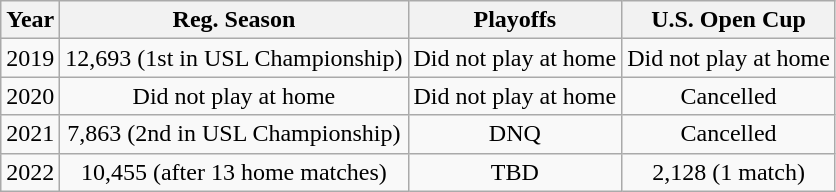<table class="wikitable" style="text-align:center; margin-left: lem;">
<tr>
<th>Year</th>
<th>Reg. Season</th>
<th>Playoffs</th>
<th>U.S. Open Cup</th>
</tr>
<tr>
<td>2019</td>
<td>12,693 (1st in USL Championship)</td>
<td>Did not play at home</td>
<td>Did not play at home</td>
</tr>
<tr>
<td>2020</td>
<td>Did not play at home</td>
<td>Did not play at home</td>
<td>Cancelled</td>
</tr>
<tr>
<td>2021</td>
<td>7,863 (2nd in USL Championship)</td>
<td>DNQ</td>
<td>Cancelled</td>
</tr>
<tr>
<td>2022</td>
<td>10,455 (after 13 home matches)</td>
<td>TBD</td>
<td>2,128 (1 match)</td>
</tr>
</table>
